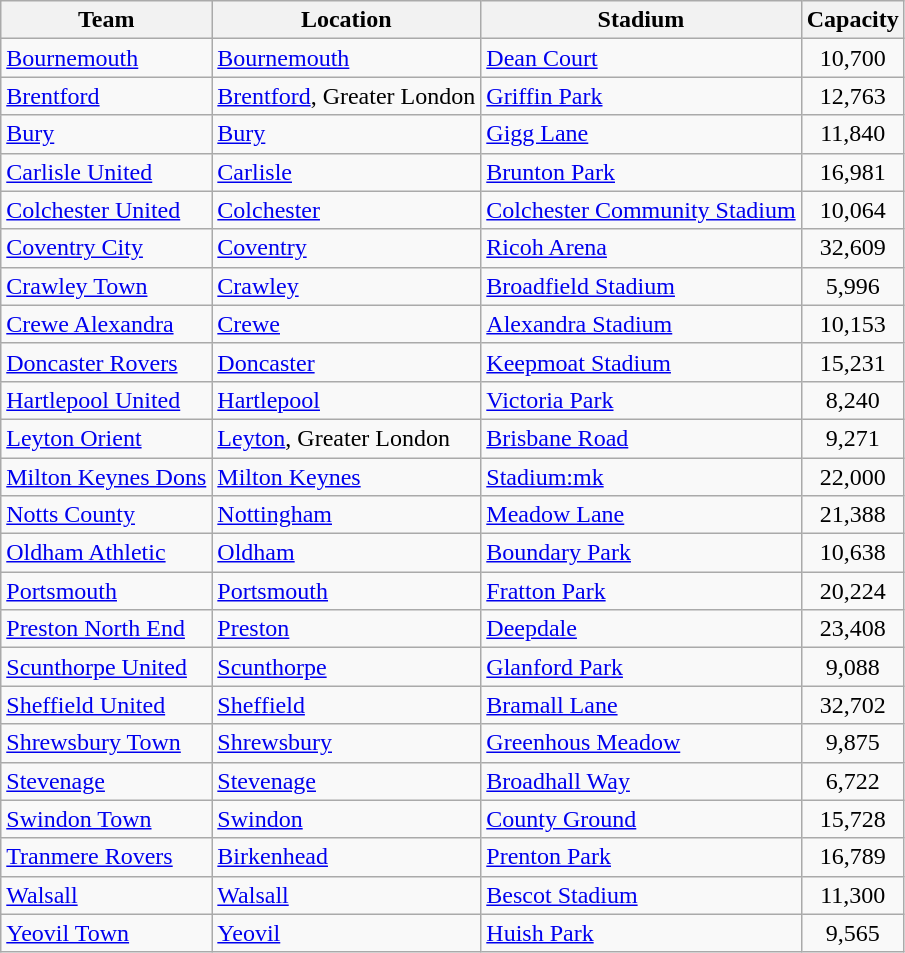<table class="wikitable sortable">
<tr>
<th>Team</th>
<th>Location</th>
<th>Stadium</th>
<th>Capacity</th>
</tr>
<tr>
<td><a href='#'>Bournemouth</a></td>
<td><a href='#'>Bournemouth</a></td>
<td><a href='#'>Dean Court</a></td>
<td style="text-align:center;">10,700</td>
</tr>
<tr>
<td><a href='#'>Brentford</a></td>
<td><a href='#'>Brentford</a>, Greater London</td>
<td><a href='#'>Griffin Park</a></td>
<td style="text-align:center;">12,763</td>
</tr>
<tr>
<td><a href='#'>Bury</a></td>
<td><a href='#'>Bury</a></td>
<td><a href='#'>Gigg Lane</a></td>
<td style="text-align:center;">11,840</td>
</tr>
<tr>
<td><a href='#'>Carlisle United</a></td>
<td><a href='#'>Carlisle</a></td>
<td><a href='#'>Brunton Park</a></td>
<td style="text-align:center;">16,981</td>
</tr>
<tr>
<td><a href='#'>Colchester United</a></td>
<td><a href='#'>Colchester</a></td>
<td><a href='#'>Colchester Community Stadium</a></td>
<td style="text-align:center;">10,064</td>
</tr>
<tr>
<td><a href='#'>Coventry City</a></td>
<td><a href='#'>Coventry</a></td>
<td><a href='#'>Ricoh Arena</a></td>
<td style="text-align:center;">32,609</td>
</tr>
<tr>
<td><a href='#'>Crawley Town</a></td>
<td><a href='#'>Crawley</a></td>
<td><a href='#'>Broadfield Stadium</a></td>
<td style="text-align:center;">5,996</td>
</tr>
<tr>
<td><a href='#'>Crewe Alexandra</a></td>
<td><a href='#'>Crewe</a></td>
<td><a href='#'>Alexandra Stadium</a></td>
<td style="text-align:center;">10,153</td>
</tr>
<tr>
<td><a href='#'>Doncaster Rovers</a></td>
<td><a href='#'>Doncaster</a></td>
<td><a href='#'>Keepmoat Stadium</a></td>
<td style="text-align:center;">15,231</td>
</tr>
<tr>
<td><a href='#'>Hartlepool United</a></td>
<td><a href='#'>Hartlepool</a></td>
<td><a href='#'>Victoria Park</a></td>
<td style="text-align:center;">8,240</td>
</tr>
<tr>
<td><a href='#'>Leyton Orient</a></td>
<td><a href='#'>Leyton</a>, Greater London</td>
<td><a href='#'>Brisbane Road</a></td>
<td style="text-align:center;">9,271</td>
</tr>
<tr>
<td><a href='#'>Milton Keynes Dons</a></td>
<td><a href='#'>Milton Keynes</a></td>
<td><a href='#'>Stadium:mk</a></td>
<td style="text-align:center;">22,000</td>
</tr>
<tr>
<td><a href='#'>Notts County</a></td>
<td><a href='#'>Nottingham</a></td>
<td><a href='#'>Meadow Lane</a></td>
<td style="text-align:center;">21,388</td>
</tr>
<tr>
<td><a href='#'>Oldham Athletic</a></td>
<td><a href='#'>Oldham</a></td>
<td><a href='#'>Boundary Park</a></td>
<td style="text-align:center;">10,638</td>
</tr>
<tr>
<td><a href='#'>Portsmouth</a></td>
<td><a href='#'>Portsmouth</a></td>
<td><a href='#'>Fratton Park</a></td>
<td style="text-align:center;">20,224</td>
</tr>
<tr>
<td><a href='#'>Preston North End</a></td>
<td><a href='#'>Preston</a></td>
<td><a href='#'>Deepdale</a></td>
<td style="text-align:center;">23,408</td>
</tr>
<tr>
<td><a href='#'>Scunthorpe United</a></td>
<td><a href='#'>Scunthorpe</a></td>
<td><a href='#'>Glanford Park</a></td>
<td style="text-align:center;">9,088</td>
</tr>
<tr>
<td><a href='#'>Sheffield United</a></td>
<td><a href='#'>Sheffield</a></td>
<td><a href='#'>Bramall Lane</a></td>
<td style="text-align:center;">32,702</td>
</tr>
<tr>
<td><a href='#'>Shrewsbury Town</a></td>
<td><a href='#'>Shrewsbury</a></td>
<td><a href='#'>Greenhous Meadow</a></td>
<td style="text-align:center;">9,875</td>
</tr>
<tr>
<td><a href='#'>Stevenage</a></td>
<td><a href='#'>Stevenage</a></td>
<td><a href='#'>Broadhall Way</a></td>
<td style="text-align:center;">6,722</td>
</tr>
<tr>
<td><a href='#'>Swindon Town</a></td>
<td><a href='#'>Swindon</a></td>
<td><a href='#'>County Ground</a></td>
<td style="text-align:center;">15,728</td>
</tr>
<tr>
<td><a href='#'>Tranmere Rovers</a></td>
<td><a href='#'>Birkenhead</a></td>
<td><a href='#'>Prenton Park</a></td>
<td style="text-align:center;">16,789</td>
</tr>
<tr>
<td><a href='#'>Walsall</a></td>
<td><a href='#'>Walsall</a></td>
<td><a href='#'>Bescot Stadium</a></td>
<td style="text-align:center;">11,300</td>
</tr>
<tr>
<td><a href='#'>Yeovil Town</a></td>
<td><a href='#'>Yeovil</a></td>
<td><a href='#'>Huish Park</a></td>
<td style="text-align:center;">9,565</td>
</tr>
</table>
